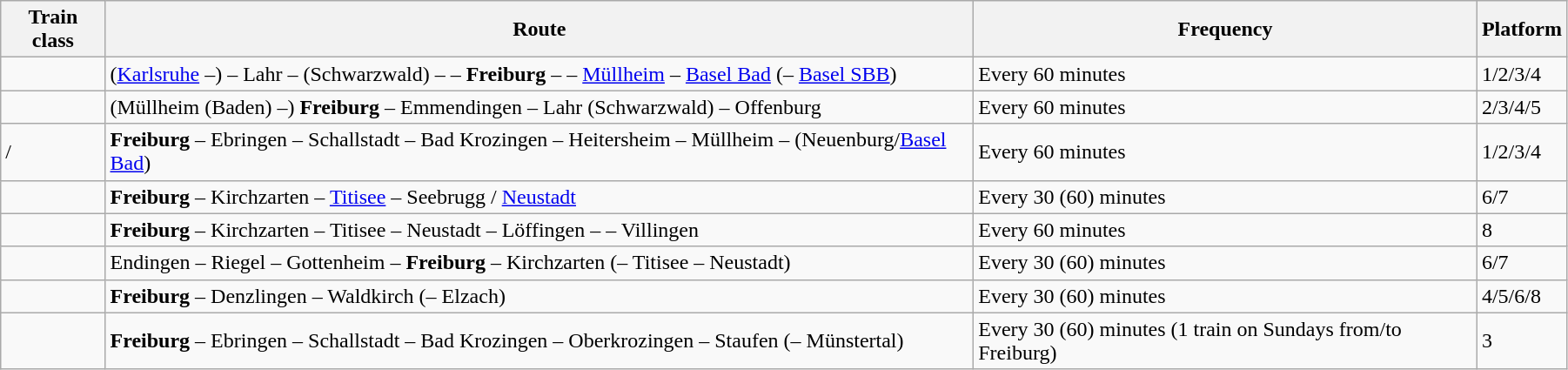<table class="wikitable" width="95%">
<tr>
<th>Train class</th>
<th>Route</th>
<th>Frequency</th>
<th>Platform</th>
</tr>
<tr>
<td></td>
<td>(<a href='#'>Karlsruhe</a> –)  – Lahr – (Schwarzwald) –  – <strong>Freiburg</strong> –  – <a href='#'>Müllheim</a> – <a href='#'>Basel Bad</a> (– <a href='#'>Basel SBB</a>)</td>
<td>Every 60 minutes</td>
<td>1/2/3/4</td>
</tr>
<tr>
<td></td>
<td>(Müllheim (Baden) –) <strong>Freiburg</strong> – Emmendingen – Lahr (Schwarzwald) – Offenburg</td>
<td>Every 60 minutes</td>
<td>2/3/4/5</td>
</tr>
<tr>
<td>/</td>
<td><strong>Freiburg</strong> – Ebringen – Schallstadt – Bad Krozingen – Heitersheim – Müllheim – (Neuenburg/<a href='#'>Basel Bad</a>)</td>
<td>Every 60 minutes</td>
<td>1/2/3/4</td>
</tr>
<tr>
<td></td>
<td><strong>Freiburg</strong> – Kirchzarten – <a href='#'>Titisee</a> – Seebrugg / <a href='#'>Neustadt</a></td>
<td>Every 30 (60) minutes</td>
<td>6/7</td>
</tr>
<tr>
<td></td>
<td><strong>Freiburg</strong> – Kirchzarten – Titisee – Neustadt – Löffingen –  – Villingen</td>
<td>Every 60 minutes</td>
<td>8</td>
</tr>
<tr>
<td></td>
<td>Endingen – Riegel – Gottenheim – <strong>Freiburg</strong> – Kirchzarten (– Titisee – Neustadt)</td>
<td>Every 30 (60) minutes</td>
<td>6/7</td>
</tr>
<tr>
<td></td>
<td><strong>Freiburg</strong> – Denzlingen – Waldkirch (– Elzach)</td>
<td>Every 30 (60) minutes</td>
<td>4/5/6/8</td>
</tr>
<tr>
<td></td>
<td><strong>Freiburg</strong> – Ebringen – Schallstadt – Bad Krozingen – Oberkrozingen – Staufen (– Münstertal)</td>
<td>Every 30 (60) minutes (1 train on Sundays from/to Freiburg)</td>
<td>3</td>
</tr>
</table>
